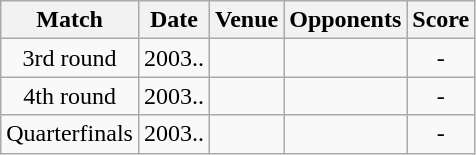<table class="wikitable" style="text-align:center;">
<tr>
<th>Match</th>
<th>Date</th>
<th>Venue</th>
<th>Opponents</th>
<th>Score</th>
</tr>
<tr>
<td>3rd round</td>
<td>2003..</td>
<td></td>
<td></td>
<td>-</td>
</tr>
<tr>
<td>4th round</td>
<td>2003..</td>
<td></td>
<td></td>
<td>-</td>
</tr>
<tr>
<td>Quarterfinals</td>
<td>2003..</td>
<td></td>
<td></td>
<td>-</td>
</tr>
</table>
